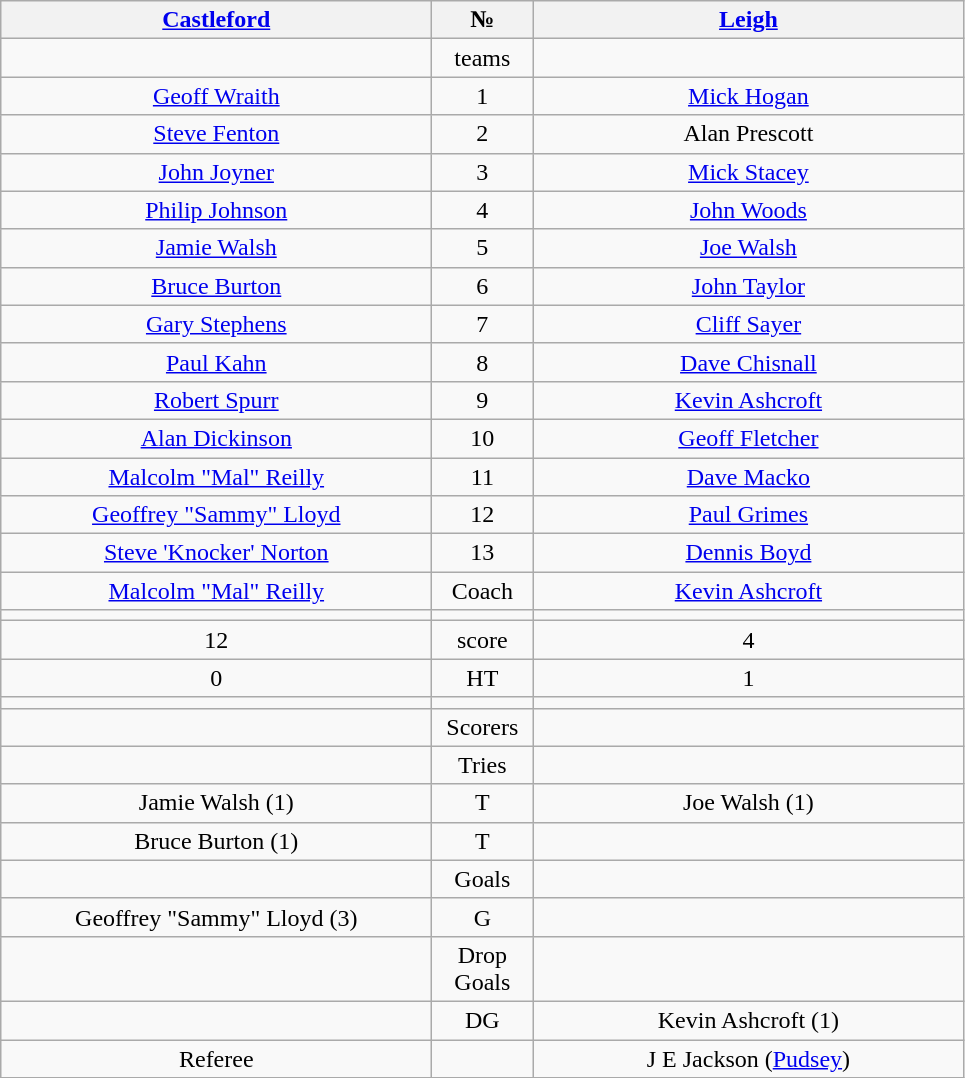<table class="wikitable" style="text-align:center;">
<tr>
<th width=280 abbr=winner><a href='#'>Castleford</a></th>
<th width=60 abbr="Number">№</th>
<th width=280 abbr=runner-up><a href='#'>Leigh</a></th>
</tr>
<tr>
<td></td>
<td>teams</td>
<td></td>
</tr>
<tr>
<td><a href='#'>Geoff Wraith</a></td>
<td>1</td>
<td><a href='#'>Mick Hogan</a></td>
</tr>
<tr>
<td><a href='#'>Steve Fenton</a></td>
<td>2</td>
<td>Alan Prescott</td>
</tr>
<tr>
<td><a href='#'>John Joyner</a></td>
<td>3</td>
<td><a href='#'>Mick Stacey</a></td>
</tr>
<tr>
<td><a href='#'>Philip Johnson</a></td>
<td>4</td>
<td><a href='#'>John Woods</a></td>
</tr>
<tr>
<td><a href='#'>Jamie Walsh</a></td>
<td>5</td>
<td><a href='#'>Joe Walsh</a></td>
</tr>
<tr>
<td><a href='#'>Bruce Burton</a></td>
<td>6</td>
<td><a href='#'>John Taylor</a></td>
</tr>
<tr>
<td><a href='#'>Gary Stephens</a></td>
<td>7</td>
<td><a href='#'>Cliff Sayer</a></td>
</tr>
<tr>
<td><a href='#'>Paul Kahn</a></td>
<td>8</td>
<td><a href='#'>Dave Chisnall</a></td>
</tr>
<tr>
<td><a href='#'>Robert Spurr</a></td>
<td>9</td>
<td><a href='#'>Kevin Ashcroft</a></td>
</tr>
<tr>
<td><a href='#'>Alan Dickinson</a></td>
<td>10</td>
<td><a href='#'>Geoff Fletcher</a></td>
</tr>
<tr>
<td><a href='#'>Malcolm "Mal" Reilly</a></td>
<td>11</td>
<td><a href='#'>Dave Macko</a></td>
</tr>
<tr>
<td><a href='#'>Geoffrey "Sammy" Lloyd</a></td>
<td>12</td>
<td><a href='#'>Paul Grimes</a></td>
</tr>
<tr>
<td><a href='#'>Steve 'Knocker' Norton</a></td>
<td>13</td>
<td><a href='#'>Dennis Boyd</a></td>
</tr>
<tr>
<td><a href='#'>Malcolm "Mal" Reilly</a></td>
<td>Coach</td>
<td><a href='#'>Kevin Ashcroft</a></td>
</tr>
<tr>
<td></td>
<td></td>
<td></td>
</tr>
<tr>
<td>12</td>
<td>score</td>
<td>4</td>
</tr>
<tr>
<td>0</td>
<td>HT</td>
<td>1</td>
</tr>
<tr>
<td></td>
<td></td>
<td></td>
</tr>
<tr>
<td></td>
<td>Scorers</td>
<td></td>
</tr>
<tr>
<td></td>
<td>Tries</td>
<td></td>
</tr>
<tr>
<td>Jamie Walsh (1)</td>
<td>T</td>
<td>Joe Walsh (1)</td>
</tr>
<tr>
<td>Bruce Burton (1)</td>
<td>T</td>
<td></td>
</tr>
<tr>
<td></td>
<td>Goals</td>
<td></td>
</tr>
<tr>
<td>Geoffrey "Sammy" Lloyd (3)</td>
<td>G</td>
<td></td>
</tr>
<tr>
<td></td>
<td>Drop Goals</td>
<td></td>
</tr>
<tr>
<td></td>
<td>DG</td>
<td>Kevin Ashcroft (1)</td>
</tr>
<tr>
<td>Referee</td>
<td></td>
<td>J E Jackson (<a href='#'>Pudsey</a>)</td>
</tr>
</table>
